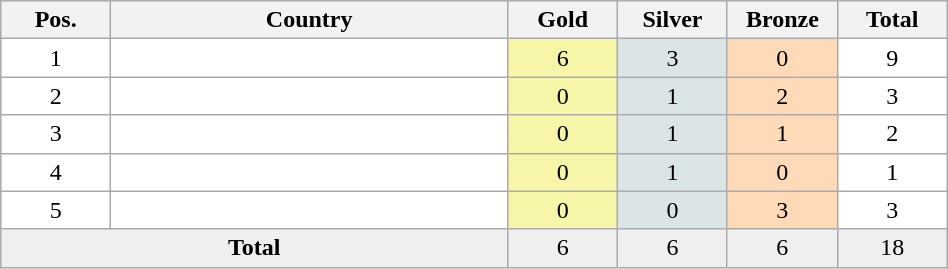<table class=wikitable width=50% cellspacing="1" cellpadding="3" style="border:1px solid #AAAAAA">
<tr bgcolor="#EFEFEF">
<th width=50>Pos.</th>
<th width=200>Country</th>
<th width=50>Gold</th>
<th width=50>Silver</th>
<th width=50>Bronze</th>
<th width=50>Total</th>
</tr>
<tr align="center" valign="top" bgcolor="#FFFFFF">
<td rowspan="1" valign="center">1</td>
<td align="left"></td>
<td style="background:#F7F6A8;">6</td>
<td style="background:#DCE5E5;">3</td>
<td style="background:#FFDAB9;">0</td>
<td>9</td>
</tr>
<tr align="center" valign="top" bgcolor="#FFFFFF">
<td rowspan="1" " valign="center">2</td>
<td align="left"></td>
<td style="background:#F7F6A8;">0</td>
<td style="background:#DCE5E5;">1</td>
<td style="background:#FFDAB9;">2</td>
<td>3</td>
</tr>
<tr align="center" valign="top" bgcolor="#FFFFFF">
<td rowspan="1" valign="center">3</td>
<td align="left"></td>
<td style="background:#F7F6A8;">0</td>
<td style="background:#DCE5E5;">1</td>
<td style="background:#FFDAB9;">1</td>
<td>2</td>
</tr>
<tr align="center" valign="top" bgcolor="#FFFFFF">
<td rowspan="1" " valign="center">4</td>
<td align="left"></td>
<td style="background:#F7F6A8;">0</td>
<td style="background:#DCE5E5;">1</td>
<td style="background:#FFDAB9;">0</td>
<td>1</td>
</tr>
<tr align="center" valign="top" bgcolor="#FFFFFF">
<td rowspan="1" " valign="center">5</td>
<td align="left"></td>
<td style="background:#F7F6A8;">0</td>
<td style="background:#DCE5E5;">0</td>
<td style="background:#FFDAB9;">3</td>
<td>3</td>
</tr>
<tr align="center" valign="top" bgcolor="#EFEFEF">
<td colspan="2" rowspan="1" valign="center"><strong>Total</strong></td>
<td>6</td>
<td>6</td>
<td>6</td>
<td>18</td>
</tr>
</table>
